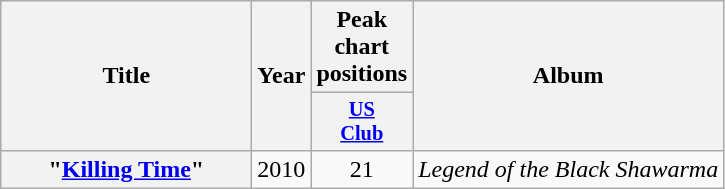<table class="wikitable plainrowheaders" style="text-align:center;">
<tr>
<th scope="col" rowspan="2" style="width:10em;">Title</th>
<th scope="col" rowspan="2" style="width:1em;">Year</th>
<th>Peak chart positions</th>
<th scope="col" rowspan="2">Album</th>
</tr>
<tr>
<th scope="col" style="width:3em;font-size:85%;"><a href='#'>US<br>Club</a><br></th>
</tr>
<tr>
<th scope="row">"<a href='#'>Killing Time</a>"</th>
<td>2010</td>
<td>21</td>
<td><em>Legend of the Black Shawarma</em></td>
</tr>
</table>
